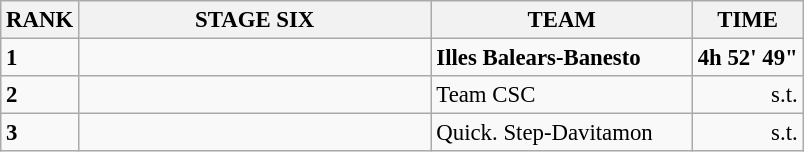<table class="wikitable" style="font-size:95%;">
<tr>
<th>RANK</th>
<th align="left" style="width: 15em">STAGE SIX</th>
<th align="left" style="width: 11em">TEAM</th>
<th>TIME</th>
</tr>
<tr>
<td><strong>1</strong></td>
<td><strong></strong></td>
<td><strong>Illes Balears-Banesto</strong></td>
<td align="right"><strong>4h 52' 49"</strong></td>
</tr>
<tr>
<td><strong>2</strong></td>
<td></td>
<td>Team CSC</td>
<td align="right">s.t.</td>
</tr>
<tr>
<td><strong>3</strong></td>
<td></td>
<td>Quick. Step-Davitamon</td>
<td align="right">s.t.</td>
</tr>
</table>
